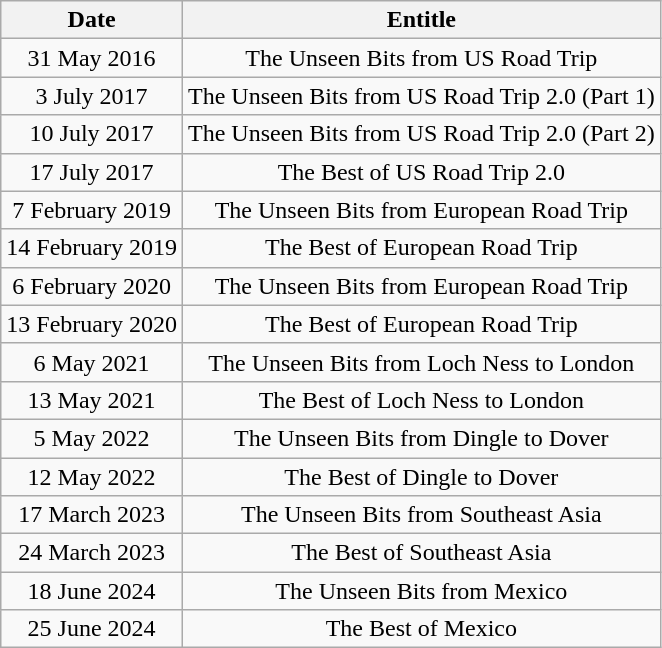<table class="wikitable" style="text-align:center;">
<tr>
<th>Date</th>
<th>Entitle</th>
</tr>
<tr>
<td>31 May 2016</td>
<td>The Unseen Bits from US Road Trip</td>
</tr>
<tr>
<td>3 July 2017</td>
<td>The Unseen Bits from US Road Trip 2.0 (Part 1)</td>
</tr>
<tr>
<td>10 July 2017</td>
<td>The Unseen Bits from US Road Trip 2.0 (Part 2)</td>
</tr>
<tr>
<td>17 July 2017</td>
<td>The Best of US Road Trip 2.0</td>
</tr>
<tr>
<td>7 February 2019</td>
<td>The Unseen Bits from European Road Trip</td>
</tr>
<tr>
<td>14 February 2019</td>
<td>The Best of European Road Trip</td>
</tr>
<tr>
<td>6 February 2020</td>
<td>The Unseen Bits from European Road Trip</td>
</tr>
<tr>
<td>13 February 2020</td>
<td>The Best of European Road Trip</td>
</tr>
<tr>
<td>6 May 2021</td>
<td>The Unseen Bits from Loch Ness to London</td>
</tr>
<tr>
<td>13 May 2021</td>
<td>The Best of Loch Ness to London</td>
</tr>
<tr>
<td>5 May 2022</td>
<td>The Unseen Bits from Dingle to Dover</td>
</tr>
<tr>
<td>12 May 2022</td>
<td>The Best of Dingle to Dover</td>
</tr>
<tr>
<td>17 March 2023</td>
<td>The Unseen Bits from Southeast Asia</td>
</tr>
<tr>
<td>24 March 2023</td>
<td>The Best of Southeast Asia</td>
</tr>
<tr>
<td>18 June 2024</td>
<td>The Unseen Bits from Mexico</td>
</tr>
<tr>
<td>25 June 2024</td>
<td>The Best of Mexico</td>
</tr>
</table>
